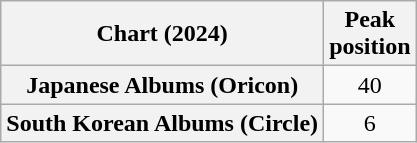<table class="wikitable plainrowheaders" style="text-align:center">
<tr>
<th scope="col">Chart (2024)</th>
<th scope="col">Peak<br>position</th>
</tr>
<tr>
<th scope="row">Japanese Albums (Oricon)</th>
<td>40</td>
</tr>
<tr>
<th scope="row">South Korean Albums (Circle)</th>
<td>6</td>
</tr>
</table>
